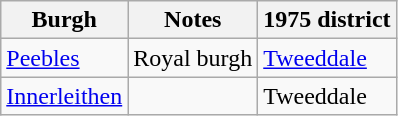<table class="wikitable">
<tr>
<th>Burgh</th>
<th>Notes</th>
<th>1975 district</th>
</tr>
<tr>
<td><a href='#'>Peebles</a></td>
<td>Royal burgh</td>
<td><a href='#'>Tweeddale</a></td>
</tr>
<tr>
<td><a href='#'>Innerleithen</a></td>
<td></td>
<td>Tweeddale</td>
</tr>
</table>
